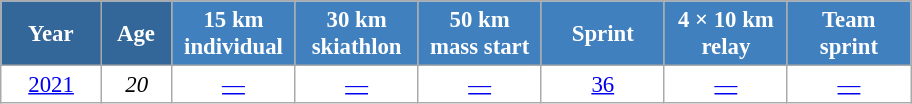<table class="wikitable" style="font-size:95%; text-align:center; border:grey solid 1px; border-collapse:collapse; background:#ffffff;">
<tr>
<th style="background-color:#369; color:white; width:60px;"> Year </th>
<th style="background-color:#369; color:white; width:40px;"> Age </th>
<th style="background-color:#4180be; color:white; width:75px;"> 15 km <br> individual </th>
<th style="background-color:#4180be; color:white; width:75px;"> 30 km <br> skiathlon </th>
<th style="background-color:#4180be; color:white; width:75px;"> 50 km <br> mass start </th>
<th style="background-color:#4180be; color:white; width:75px;"> Sprint </th>
<th style="background-color:#4180be; color:white; width:75px;"> 4 × 10 km <br> relay </th>
<th style="background-color:#4180be; color:white; width:75px;"> Team <br> sprint </th>
</tr>
<tr>
<td><a href='#'>2021</a></td>
<td><em>20</em></td>
<td><a href='#'>—</a></td>
<td><a href='#'>—</a></td>
<td><a href='#'>—</a></td>
<td><a href='#'>36</a></td>
<td><a href='#'>—</a></td>
<td><a href='#'>—</a></td>
</tr>
</table>
